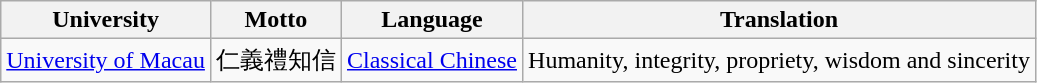<table class="wikitable sortable plainrowheaders">
<tr>
<th>University</th>
<th>Motto</th>
<th>Language</th>
<th>Translation</th>
</tr>
<tr>
<td><a href='#'>University of Macau</a></td>
<td>仁義禮知信</td>
<td><a href='#'>Classical Chinese</a></td>
<td>Humanity, integrity, propriety, wisdom and sincerity</td>
</tr>
</table>
